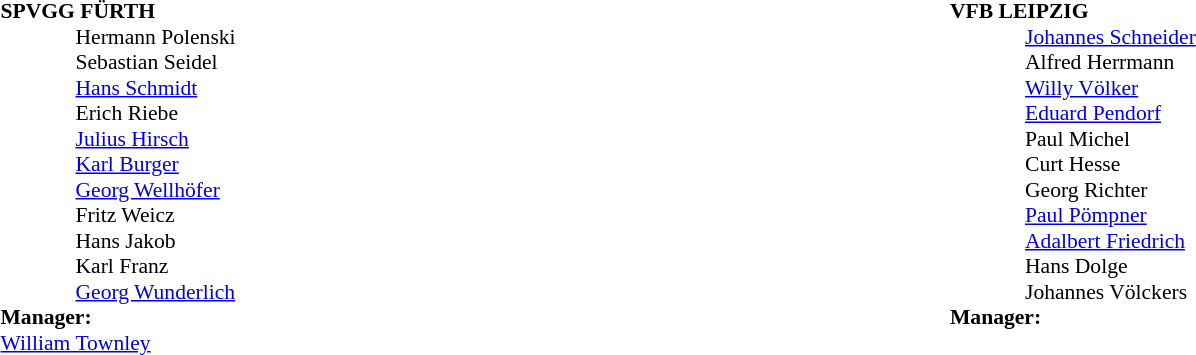<table width="100%">
<tr>
<td valign="top" width="50%"><br><table style="font-size: 90%" cellspacing="0" cellpadding="0">
<tr>
<td colspan="4"><strong>SPVGG FÜRTH</strong></td>
</tr>
<tr>
<th width="25"></th>
<th width="25"></th>
</tr>
<tr>
<td></td>
<td><strong></strong></td>
<td> Hermann Polenski</td>
</tr>
<tr>
<td></td>
<td><strong></strong></td>
<td> Sebastian Seidel</td>
</tr>
<tr>
<td></td>
<td><strong></strong></td>
<td> <a href='#'>Hans Schmidt</a></td>
<td></td>
</tr>
<tr>
<td></td>
<td><strong></strong></td>
<td> Erich Riebe</td>
</tr>
<tr>
<td></td>
<td><strong></strong></td>
<td> <a href='#'>Julius Hirsch</a></td>
</tr>
<tr>
<td></td>
<td><strong></strong></td>
<td> <a href='#'>Karl Burger</a></td>
</tr>
<tr>
<td></td>
<td><strong></strong></td>
<td> <a href='#'>Georg Wellhöfer</a></td>
</tr>
<tr>
<td></td>
<td><strong></strong></td>
<td> Fritz Weicz</td>
</tr>
<tr>
<td></td>
<td><strong></strong></td>
<td> Hans Jakob</td>
</tr>
<tr>
<td></td>
<td><strong></strong></td>
<td> Karl Franz</td>
</tr>
<tr>
<td></td>
<td><strong></strong></td>
<td> <a href='#'>Georg Wunderlich</a></td>
</tr>
<tr>
<td colspan=4><strong>Manager:</strong></td>
</tr>
<tr>
<td colspan="4"> <a href='#'>William Townley</a></td>
</tr>
</table>
</td>
<td valign="top"></td>
<td valign="top" width="50%"><br><table style="font-size: 90%" cellspacing="0" cellpadding="0">
<tr>
<td colspan="4"><strong>VFB LEIPZIG</strong></td>
</tr>
<tr>
<th width="25"></th>
<th width="25"></th>
</tr>
<tr>
<td></td>
<td><strong></strong></td>
<td> <a href='#'>Johannes Schneider</a></td>
</tr>
<tr>
<td></td>
<td><strong></strong></td>
<td> Alfred Herrmann</td>
</tr>
<tr>
<td></td>
<td><strong></strong></td>
<td> <a href='#'>Willy Völker</a></td>
</tr>
<tr>
<td></td>
<td><strong></strong></td>
<td> <a href='#'>Eduard Pendorf</a></td>
</tr>
<tr>
<td></td>
<td><strong></strong></td>
<td> Paul Michel</td>
</tr>
<tr>
<td></td>
<td><strong></strong></td>
<td> Curt Hesse</td>
</tr>
<tr>
<td></td>
<td><strong></strong></td>
<td> Georg Richter</td>
</tr>
<tr>
<td></td>
<td><strong></strong></td>
<td> <a href='#'>Paul Pömpner</a></td>
</tr>
<tr>
<td></td>
<td><strong></strong></td>
<td> <a href='#'>Adalbert Friedrich</a></td>
</tr>
<tr>
<td></td>
<td><strong></strong></td>
<td> Hans Dolge</td>
</tr>
<tr>
<td></td>
<td><strong></strong></td>
<td> Johannes Völckers</td>
</tr>
<tr>
<td colspan=4><strong>Manager:</strong></td>
</tr>
<tr>
<td colspan="4"></td>
</tr>
</table>
</td>
</tr>
</table>
